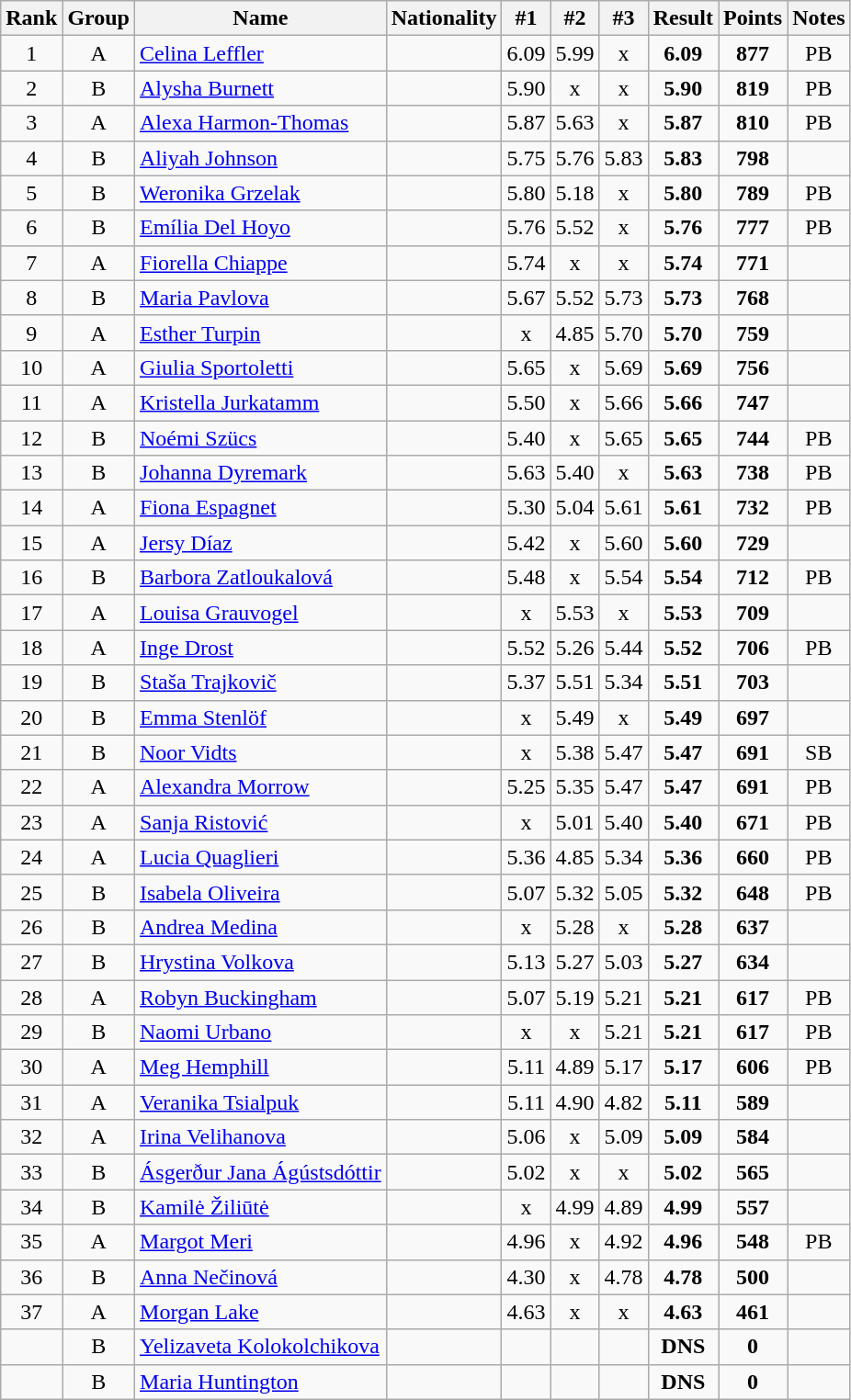<table class="wikitable sortable" style="text-align:center">
<tr>
<th>Rank</th>
<th>Group</th>
<th>Name</th>
<th>Nationality</th>
<th>#1</th>
<th>#2</th>
<th>#3</th>
<th>Result</th>
<th>Points</th>
<th>Notes</th>
</tr>
<tr>
<td>1</td>
<td>A</td>
<td align=left><a href='#'>Celina Leffler</a></td>
<td align=left></td>
<td>6.09</td>
<td>5.99</td>
<td>x</td>
<td><strong>6.09</strong></td>
<td><strong>877</strong></td>
<td>PB</td>
</tr>
<tr>
<td>2</td>
<td>B</td>
<td align=left><a href='#'>Alysha Burnett</a></td>
<td align=left></td>
<td>5.90</td>
<td>x</td>
<td>x</td>
<td><strong>5.90</strong></td>
<td><strong>819</strong></td>
<td>PB</td>
</tr>
<tr>
<td>3</td>
<td>A</td>
<td align=left><a href='#'>Alexa Harmon-Thomas</a></td>
<td align=left></td>
<td>5.87</td>
<td>5.63</td>
<td>x</td>
<td><strong>5.87</strong></td>
<td><strong>810</strong></td>
<td>PB</td>
</tr>
<tr>
<td>4</td>
<td>B</td>
<td align=left><a href='#'>Aliyah Johnson</a></td>
<td align=left></td>
<td>5.75</td>
<td>5.76</td>
<td>5.83</td>
<td><strong>5.83</strong></td>
<td><strong>798</strong></td>
<td></td>
</tr>
<tr>
<td>5</td>
<td>B</td>
<td align=left><a href='#'>Weronika Grzelak</a></td>
<td align=left></td>
<td>5.80</td>
<td>5.18</td>
<td>x</td>
<td><strong>5.80</strong></td>
<td><strong>789</strong></td>
<td>PB</td>
</tr>
<tr>
<td>6</td>
<td>B</td>
<td align=left><a href='#'>Emília Del Hoyo</a></td>
<td align=left></td>
<td>5.76</td>
<td>5.52</td>
<td>x</td>
<td><strong>5.76</strong></td>
<td><strong>777</strong></td>
<td>PB</td>
</tr>
<tr>
<td>7</td>
<td>A</td>
<td align=left><a href='#'>Fiorella Chiappe</a></td>
<td align=left></td>
<td>5.74</td>
<td>x</td>
<td>x</td>
<td><strong>5.74</strong></td>
<td><strong>771</strong></td>
<td></td>
</tr>
<tr>
<td>8</td>
<td>B</td>
<td align=left><a href='#'>Maria Pavlova</a></td>
<td align=left></td>
<td>5.67</td>
<td>5.52</td>
<td>5.73</td>
<td><strong>5.73</strong></td>
<td><strong>768</strong></td>
<td></td>
</tr>
<tr>
<td>9</td>
<td>A</td>
<td align=left><a href='#'>Esther Turpin</a></td>
<td align=left></td>
<td>x</td>
<td>4.85</td>
<td>5.70</td>
<td><strong>5.70</strong></td>
<td><strong>759</strong></td>
<td></td>
</tr>
<tr>
<td>10</td>
<td>A</td>
<td align=left><a href='#'>Giulia Sportoletti</a></td>
<td align=left></td>
<td>5.65</td>
<td>x</td>
<td>5.69</td>
<td><strong>5.69</strong></td>
<td><strong>756</strong></td>
<td></td>
</tr>
<tr>
<td>11</td>
<td>A</td>
<td align=left><a href='#'>Kristella Jurkatamm</a></td>
<td align=left></td>
<td>5.50</td>
<td>x</td>
<td>5.66</td>
<td><strong>5.66</strong></td>
<td><strong>747</strong></td>
<td></td>
</tr>
<tr>
<td>12</td>
<td>B</td>
<td align=left><a href='#'>Noémi Szücs</a></td>
<td align=left></td>
<td>5.40</td>
<td>x</td>
<td>5.65</td>
<td><strong>5.65</strong></td>
<td><strong>744</strong></td>
<td>PB</td>
</tr>
<tr>
<td>13</td>
<td>B</td>
<td align=left><a href='#'>Johanna Dyremark</a></td>
<td align=left></td>
<td>5.63</td>
<td>5.40</td>
<td>x</td>
<td><strong>5.63</strong></td>
<td><strong>738</strong></td>
<td>PB</td>
</tr>
<tr>
<td>14</td>
<td>A</td>
<td align=left><a href='#'>Fiona Espagnet</a></td>
<td align=left></td>
<td>5.30</td>
<td>5.04</td>
<td>5.61</td>
<td><strong>5.61</strong></td>
<td><strong>732</strong></td>
<td>PB</td>
</tr>
<tr>
<td>15</td>
<td>A</td>
<td align=left><a href='#'>Jersy Díaz</a></td>
<td align=left></td>
<td>5.42</td>
<td>x</td>
<td>5.60</td>
<td><strong>5.60</strong></td>
<td><strong>729</strong></td>
<td></td>
</tr>
<tr>
<td>16</td>
<td>B</td>
<td align=left><a href='#'>Barbora Zatloukalová</a></td>
<td align=left></td>
<td>5.48</td>
<td>x</td>
<td>5.54</td>
<td><strong>5.54</strong></td>
<td><strong>712</strong></td>
<td>PB</td>
</tr>
<tr>
<td>17</td>
<td>A</td>
<td align=left><a href='#'>Louisa Grauvogel</a></td>
<td align=left></td>
<td>x</td>
<td>5.53</td>
<td>x</td>
<td><strong>5.53</strong></td>
<td><strong>709</strong></td>
<td></td>
</tr>
<tr>
<td>18</td>
<td>A</td>
<td align=left><a href='#'>Inge Drost</a></td>
<td align=left></td>
<td>5.52</td>
<td>5.26</td>
<td>5.44</td>
<td><strong>5.52</strong></td>
<td><strong>706</strong></td>
<td>PB</td>
</tr>
<tr>
<td>19</td>
<td>B</td>
<td align=left><a href='#'>Staša Trajkovič</a></td>
<td align=left></td>
<td>5.37</td>
<td>5.51</td>
<td>5.34</td>
<td><strong>5.51</strong></td>
<td><strong>703</strong></td>
<td></td>
</tr>
<tr>
<td>20</td>
<td>B</td>
<td align=left><a href='#'>Emma Stenlöf</a></td>
<td align=left></td>
<td>x</td>
<td>5.49</td>
<td>x</td>
<td><strong>5.49</strong></td>
<td><strong>697</strong></td>
<td></td>
</tr>
<tr>
<td>21</td>
<td>B</td>
<td align=left><a href='#'>Noor Vidts</a></td>
<td align=left></td>
<td>x</td>
<td>5.38</td>
<td>5.47</td>
<td><strong>5.47</strong></td>
<td><strong>691</strong></td>
<td>SB</td>
</tr>
<tr>
<td>22</td>
<td>A</td>
<td align=left><a href='#'>Alexandra Morrow</a></td>
<td align=left></td>
<td>5.25</td>
<td>5.35</td>
<td>5.47</td>
<td><strong>5.47</strong></td>
<td><strong>691</strong></td>
<td>PB</td>
</tr>
<tr>
<td>23</td>
<td>A</td>
<td align=left><a href='#'>Sanja Ristović</a></td>
<td align=left></td>
<td>x</td>
<td>5.01</td>
<td>5.40</td>
<td><strong>5.40</strong></td>
<td><strong>671</strong></td>
<td>PB</td>
</tr>
<tr>
<td>24</td>
<td>A</td>
<td align=left><a href='#'>Lucia Quaglieri</a></td>
<td align=left></td>
<td>5.36</td>
<td>4.85</td>
<td>5.34</td>
<td><strong>5.36</strong></td>
<td><strong>660</strong></td>
<td>PB</td>
</tr>
<tr>
<td>25</td>
<td>B</td>
<td align=left><a href='#'>Isabela Oliveira</a></td>
<td align=left></td>
<td>5.07</td>
<td>5.32</td>
<td>5.05</td>
<td><strong>5.32</strong></td>
<td><strong>648</strong></td>
<td>PB</td>
</tr>
<tr>
<td>26</td>
<td>B</td>
<td align=left><a href='#'>Andrea Medina</a></td>
<td align=left></td>
<td>x</td>
<td>5.28</td>
<td>x</td>
<td><strong>5.28</strong></td>
<td><strong>637</strong></td>
<td></td>
</tr>
<tr>
<td>27</td>
<td>B</td>
<td align=left><a href='#'>Hrystina Volkova</a></td>
<td align=left></td>
<td>5.13</td>
<td>5.27</td>
<td>5.03</td>
<td><strong>5.27</strong></td>
<td><strong>634</strong></td>
<td></td>
</tr>
<tr>
<td>28</td>
<td>A</td>
<td align=left><a href='#'>Robyn Buckingham</a></td>
<td align=left></td>
<td>5.07</td>
<td>5.19</td>
<td>5.21</td>
<td><strong>5.21</strong></td>
<td><strong>617</strong></td>
<td>PB</td>
</tr>
<tr>
<td>29</td>
<td>B</td>
<td align=left><a href='#'>Naomi Urbano</a></td>
<td align=left></td>
<td>x</td>
<td>x</td>
<td>5.21</td>
<td><strong>5.21</strong></td>
<td><strong>617</strong></td>
<td>PB</td>
</tr>
<tr>
<td>30</td>
<td>A</td>
<td align=left><a href='#'>Meg Hemphill</a></td>
<td align=left></td>
<td>5.11</td>
<td>4.89</td>
<td>5.17</td>
<td><strong>5.17</strong></td>
<td><strong>606</strong></td>
<td>PB</td>
</tr>
<tr>
<td>31</td>
<td>A</td>
<td align=left><a href='#'>Veranika Tsialpuk</a></td>
<td align=left></td>
<td>5.11</td>
<td>4.90</td>
<td>4.82</td>
<td><strong>5.11</strong></td>
<td><strong>589</strong></td>
<td></td>
</tr>
<tr>
<td>32</td>
<td>A</td>
<td align=left><a href='#'>Irina Velihanova</a></td>
<td align=left></td>
<td>5.06</td>
<td>x</td>
<td>5.09</td>
<td><strong>5.09</strong></td>
<td><strong>584</strong></td>
<td></td>
</tr>
<tr>
<td>33</td>
<td>B</td>
<td align=left><a href='#'>Ásgerður Jana Ágústsdóttir</a></td>
<td align=left></td>
<td>5.02</td>
<td>x</td>
<td>x</td>
<td><strong>5.02</strong></td>
<td><strong>565</strong></td>
<td></td>
</tr>
<tr>
<td>34</td>
<td>B</td>
<td align=left><a href='#'>Kamilė Žiliūtė</a></td>
<td align=left></td>
<td>x</td>
<td>4.99</td>
<td>4.89</td>
<td><strong>4.99</strong></td>
<td><strong>557</strong></td>
<td></td>
</tr>
<tr>
<td>35</td>
<td>A</td>
<td align=left><a href='#'>Margot Meri</a></td>
<td align=left></td>
<td>4.96</td>
<td>x</td>
<td>4.92</td>
<td><strong>4.96</strong></td>
<td><strong>548</strong></td>
<td>PB</td>
</tr>
<tr>
<td>36</td>
<td>B</td>
<td align=left><a href='#'>Anna Nečinová</a></td>
<td align=left></td>
<td>4.30</td>
<td>x</td>
<td>4.78</td>
<td><strong>4.78</strong></td>
<td><strong>500</strong></td>
<td></td>
</tr>
<tr>
<td>37</td>
<td>A</td>
<td align=left><a href='#'>Morgan Lake</a></td>
<td align=left></td>
<td>4.63</td>
<td>x</td>
<td>x</td>
<td><strong>4.63</strong></td>
<td><strong>461</strong></td>
<td></td>
</tr>
<tr>
<td></td>
<td>B</td>
<td align=left><a href='#'>Yelizaveta Kolokolchikova</a></td>
<td align=left></td>
<td></td>
<td></td>
<td></td>
<td><strong>DNS</strong></td>
<td><strong>0</strong></td>
<td></td>
</tr>
<tr>
<td></td>
<td>B</td>
<td align=left><a href='#'>Maria Huntington</a></td>
<td align=left></td>
<td></td>
<td></td>
<td></td>
<td><strong>DNS</strong></td>
<td><strong>0</strong></td>
<td></td>
</tr>
</table>
